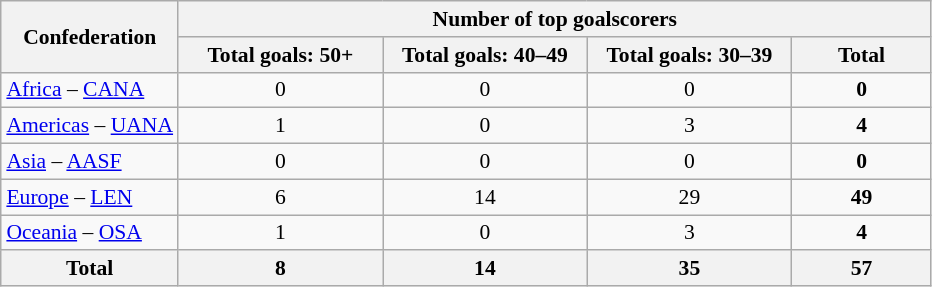<table class="wikitable sortable" style="text-align: center; font-size: 90%; margin-left: 1em;">
<tr>
<th rowspan="2">Confederation</th>
<th colspan="4">Number of top goalscorers</th>
</tr>
<tr>
<th style="width: 9em;">Total goals: 50+</th>
<th style="width: 9em;">Total goals: 40–49</th>
<th style="width: 9em;">Total goals: 30–39</th>
<th style="width: 6em;">Total</th>
</tr>
<tr>
<td style="text-align: left;"><a href='#'>Africa</a> – <a href='#'>CANA</a></td>
<td>0</td>
<td>0</td>
<td>0</td>
<td><strong>0</strong></td>
</tr>
<tr>
<td style="text-align: left;"><a href='#'>Americas</a> – <a href='#'>UANA</a></td>
<td>1</td>
<td>0</td>
<td>3</td>
<td><strong>4</strong></td>
</tr>
<tr>
<td style="text-align: left;"><a href='#'>Asia</a> – <a href='#'>AASF</a></td>
<td>0</td>
<td>0</td>
<td>0</td>
<td><strong>0</strong></td>
</tr>
<tr>
<td style="text-align: left;"><a href='#'>Europe</a> – <a href='#'>LEN</a></td>
<td>6</td>
<td>14</td>
<td>29</td>
<td><strong>49</strong></td>
</tr>
<tr>
<td style="text-align: left;"><a href='#'>Oceania</a> – <a href='#'>OSA</a></td>
<td>1</td>
<td>0</td>
<td>3</td>
<td><strong>4</strong></td>
</tr>
<tr>
<th>Total</th>
<th>8</th>
<th>14</th>
<th>35</th>
<th>57</th>
</tr>
</table>
